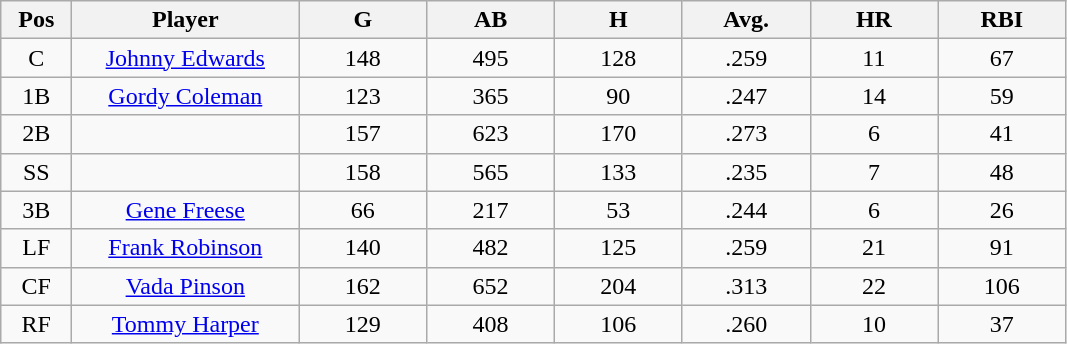<table class="wikitable sortable">
<tr>
<th bgcolor="#DDDDFF" width="5%">Pos</th>
<th bgcolor="#DDDDFF" width="16%">Player</th>
<th bgcolor="#DDDDFF" width="9%">G</th>
<th bgcolor="#DDDDFF" width="9%">AB</th>
<th bgcolor="#DDDDFF" width="9%">H</th>
<th bgcolor="#DDDDFF" width="9%">Avg.</th>
<th bgcolor="#DDDDFF" width="9%">HR</th>
<th bgcolor="#DDDDFF" width="9%">RBI</th>
</tr>
<tr align="center">
<td>C</td>
<td><a href='#'>Johnny Edwards</a></td>
<td>148</td>
<td>495</td>
<td>128</td>
<td>.259</td>
<td>11</td>
<td>67</td>
</tr>
<tr align="center">
<td>1B</td>
<td><a href='#'>Gordy Coleman</a></td>
<td>123</td>
<td>365</td>
<td>90</td>
<td>.247</td>
<td>14</td>
<td>59</td>
</tr>
<tr align="center">
<td>2B</td>
<td></td>
<td>157</td>
<td>623</td>
<td>170</td>
<td>.273</td>
<td>6</td>
<td>41</td>
</tr>
<tr align="center">
<td>SS</td>
<td></td>
<td>158</td>
<td>565</td>
<td>133</td>
<td>.235</td>
<td>7</td>
<td>48</td>
</tr>
<tr align="center">
<td>3B</td>
<td><a href='#'>Gene Freese</a></td>
<td>66</td>
<td>217</td>
<td>53</td>
<td>.244</td>
<td>6</td>
<td>26</td>
</tr>
<tr align="center">
<td>LF</td>
<td><a href='#'>Frank Robinson</a></td>
<td>140</td>
<td>482</td>
<td>125</td>
<td>.259</td>
<td>21</td>
<td>91</td>
</tr>
<tr align="center">
<td>CF</td>
<td><a href='#'>Vada Pinson</a></td>
<td>162</td>
<td>652</td>
<td>204</td>
<td>.313</td>
<td>22</td>
<td>106</td>
</tr>
<tr align="center">
<td>RF</td>
<td><a href='#'>Tommy Harper</a></td>
<td>129</td>
<td>408</td>
<td>106</td>
<td>.260</td>
<td>10</td>
<td>37</td>
</tr>
</table>
